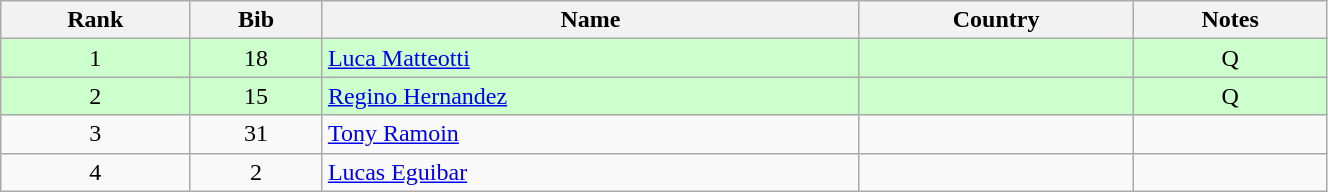<table class="wikitable" style="text-align:center;" width=70%>
<tr>
<th>Rank</th>
<th>Bib</th>
<th>Name</th>
<th>Country</th>
<th>Notes</th>
</tr>
<tr bgcolor="#ccffcc">
<td>1</td>
<td>18</td>
<td align=left><a href='#'>Luca Matteotti</a></td>
<td align=left></td>
<td>Q</td>
</tr>
<tr bgcolor="#ccffcc">
<td>2</td>
<td>15</td>
<td align=left><a href='#'>Regino Hernandez</a></td>
<td align=left></td>
<td>Q</td>
</tr>
<tr>
<td>3</td>
<td>31</td>
<td align=left><a href='#'>Tony Ramoin</a></td>
<td align=left></td>
<td></td>
</tr>
<tr>
<td>4</td>
<td>2</td>
<td align=left><a href='#'>Lucas Eguibar</a></td>
<td align=left></td>
<td></td>
</tr>
</table>
